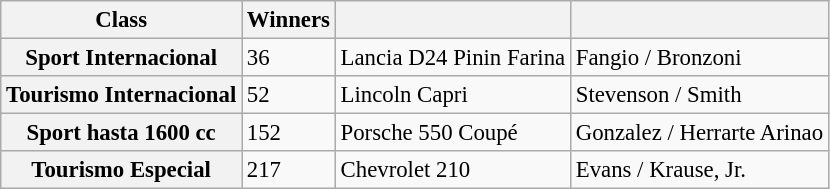<table class="wikitable" style="font-size: 95%">
<tr>
<th>Class</th>
<th>Winners</th>
<th></th>
<th></th>
</tr>
<tr>
<th>Sport Internacional</th>
<td>36</td>
<td>Lancia D24 Pinin Farina</td>
<td>Fangio / Bronzoni</td>
</tr>
<tr>
<th>Tourismo Internacional</th>
<td>52</td>
<td>Lincoln Capri</td>
<td>Stevenson / Smith</td>
</tr>
<tr>
<th>Sport hasta 1600 cc</th>
<td>152</td>
<td>Porsche 550 Coupé</td>
<td>Gonzalez / Herrarte Arinao</td>
</tr>
<tr>
<th>Tourismo Especial</th>
<td>217</td>
<td>Chevrolet 210</td>
<td>Evans / Krause, Jr.</td>
</tr>
</table>
